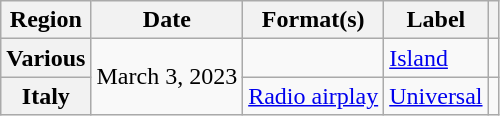<table class="wikitable plainrowheaders">
<tr>
<th scope="col">Region</th>
<th scope="col">Date</th>
<th scope="col">Format(s)</th>
<th scope="col">Label</th>
<th scope="col"></th>
</tr>
<tr>
<th scope="row">Various</th>
<td rowspan="2">March 3, 2023</td>
<td></td>
<td><a href='#'>Island</a></td>
<td style="text-align:center;"></td>
</tr>
<tr>
<th scope="row">Italy</th>
<td><a href='#'>Radio airplay</a></td>
<td><a href='#'>Universal</a></td>
<td style="text-align:center;"></td>
</tr>
</table>
